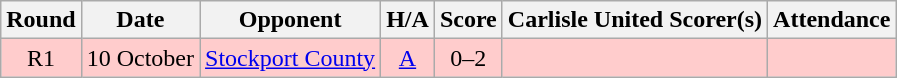<table class="wikitable" style="text-align:center">
<tr>
<th>Round</th>
<th>Date</th>
<th>Opponent</th>
<th>H/A</th>
<th>Score</th>
<th>Carlisle United Scorer(s)</th>
<th>Attendance</th>
</tr>
<tr bgcolor=#FFCCCC>
<td>R1</td>
<td align=left>10 October</td>
<td align=left><a href='#'>Stockport County</a></td>
<td><a href='#'>A</a></td>
<td>0–2</td>
<td align=left></td>
<td></td>
</tr>
</table>
